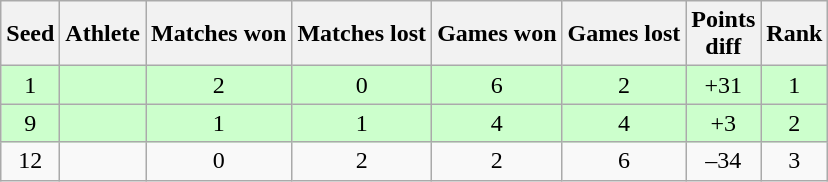<table class="wikitable">
<tr>
<th>Seed</th>
<th>Athlete</th>
<th>Matches won</th>
<th>Matches lost</th>
<th>Games won</th>
<th>Games lost</th>
<th>Points<br>diff</th>
<th>Rank</th>
</tr>
<tr bgcolor="#ccffcc">
<td align="center">1</td>
<td></td>
<td align="center">2</td>
<td align="center">0</td>
<td align="center">6</td>
<td align="center">2</td>
<td align="center">+31</td>
<td align="center">1</td>
</tr>
<tr bgcolor="#ccffcc">
<td align="center">9</td>
<td></td>
<td align="center">1</td>
<td align="center">1</td>
<td align="center">4</td>
<td align="center">4</td>
<td align="center">+3</td>
<td align="center">2</td>
</tr>
<tr>
<td align="center">12</td>
<td></td>
<td align="center">0</td>
<td align="center">2</td>
<td align="center">2</td>
<td align="center">6</td>
<td align="center">–34</td>
<td align="center">3</td>
</tr>
</table>
